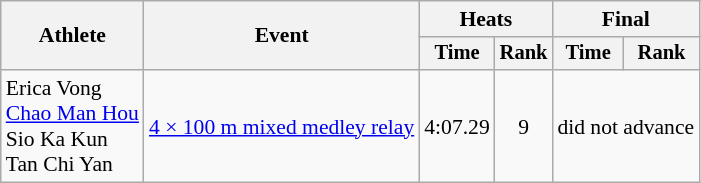<table class=wikitable style=font-size:90%;text-align:center>
<tr>
<th rowspan="2">Athlete</th>
<th rowspan="2">Event</th>
<th colspan="2">Heats</th>
<th colspan="2">Final</th>
</tr>
<tr style="font-size:95%">
<th>Time</th>
<th>Rank</th>
<th>Time</th>
<th>Rank</th>
</tr>
<tr>
<td align=left>Erica Vong<br><a href='#'>Chao Man Hou</a><br>Sio Ka Kun<br>Tan Chi Yan</td>
<td align=left><a href='#'>4 × 100 m mixed medley relay</a></td>
<td>4:07.29</td>
<td>9</td>
<td colspan=2>did not advance</td>
</tr>
</table>
